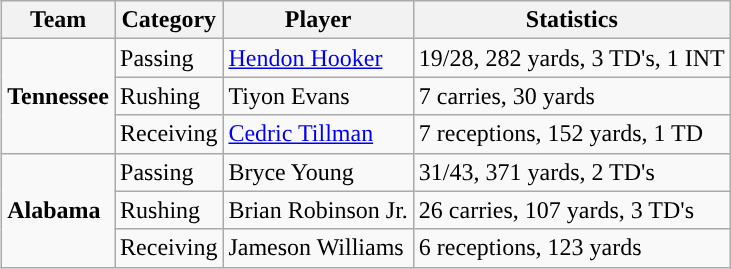<table class="wikitable" style="float: right;">
<tr>
<th>Team</th>
<th>Category</th>
<th>Player</th>
<th>Statistics</th>
</tr>
<tr>
<td rowspan=3><strong>Tennessee</strong></td>
<td>Passing</td>
<td><a href='#'>Hendon Hooker</a></td>
<td>19/28, 282 yards, 3 TD's, 1 INT</td>
</tr>
<tr>
<td>Rushing</td>
<td>Tiyon Evans</td>
<td>7 carries, 30 yards</td>
</tr>
<tr>
<td>Receiving</td>
<td><a href='#'>Cedric Tillman</a></td>
<td>7 receptions, 152 yards, 1 TD</td>
</tr>
<tr>
<td rowspan=3><strong>Alabama</strong></td>
<td>Passing</td>
<td>Bryce Young</td>
<td>31/43, 371 yards, 2 TD's</td>
</tr>
<tr>
<td>Rushing</td>
<td>Brian Robinson Jr.</td>
<td>26 carries, 107 yards, 3 TD's</td>
</tr>
<tr>
<td>Receiving</td>
<td>Jameson Williams</td>
<td>6 receptions, 123 yards</td>
</tr>
</table>
